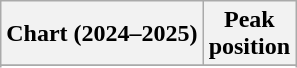<table class="wikitable sortable plainrowheaders" style="text-align:center">
<tr>
<th scope="col">Chart (2024–2025)</th>
<th scope="col">Peak<br>position</th>
</tr>
<tr>
</tr>
<tr>
</tr>
</table>
